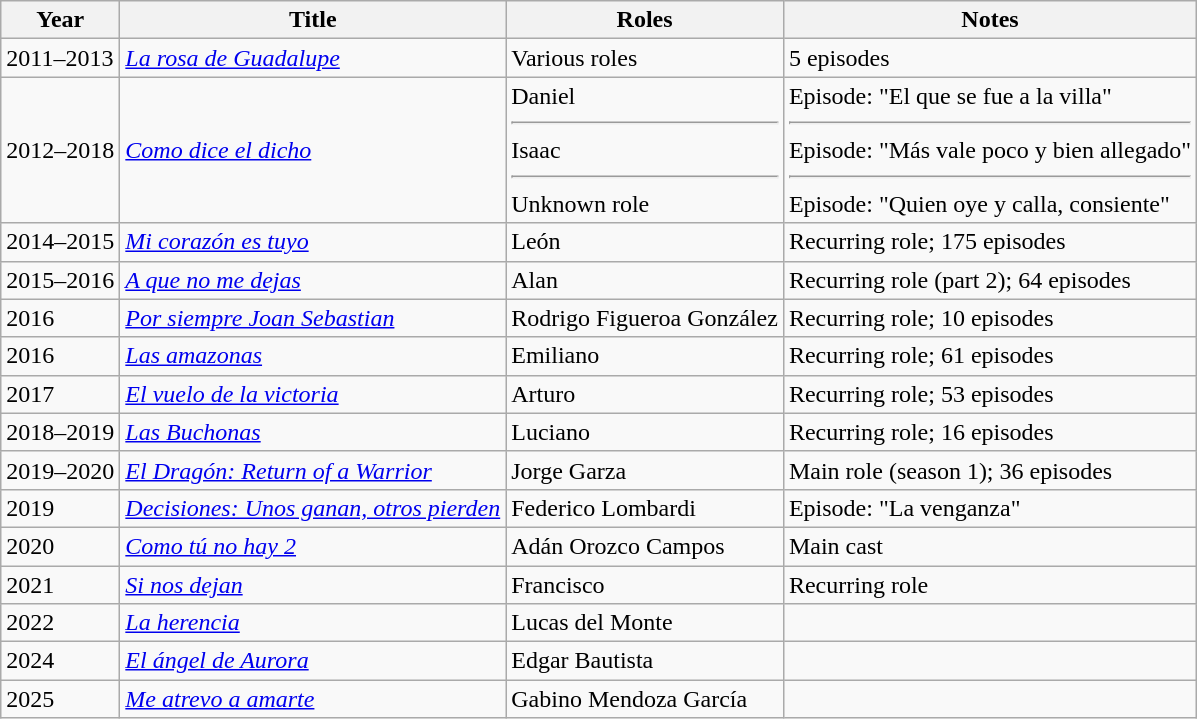<table class="wikitable sortable">
<tr>
<th>Year</th>
<th>Title</th>
<th>Roles</th>
<th>Notes</th>
</tr>
<tr>
<td>2011–2013</td>
<td><em><a href='#'>La rosa de Guadalupe</a></em></td>
<td>Various roles</td>
<td>5 episodes</td>
</tr>
<tr>
<td>2012–2018</td>
<td><em><a href='#'>Como dice el dicho</a></em></td>
<td>Daniel<hr>Isaac<hr>Unknown role</td>
<td>Episode: "El que se fue a la villa"<hr>Episode: "Más vale poco y bien allegado"<hr>Episode: "Quien oye y calla, consiente"</td>
</tr>
<tr>
<td>2014–2015</td>
<td><em><a href='#'>Mi corazón es tuyo</a></em></td>
<td>León</td>
<td>Recurring role; 175 episodes</td>
</tr>
<tr>
<td>2015–2016</td>
<td><em><a href='#'>A que no me dejas</a></em></td>
<td>Alan</td>
<td>Recurring role (part 2); 64 episodes</td>
</tr>
<tr>
<td>2016</td>
<td><em><a href='#'>Por siempre Joan Sebastian</a></em></td>
<td>Rodrigo Figueroa González</td>
<td>Recurring role; 10 episodes</td>
</tr>
<tr>
<td>2016</td>
<td><em><a href='#'>Las amazonas</a></em></td>
<td>Emiliano</td>
<td>Recurring role; 61 episodes</td>
</tr>
<tr>
<td>2017</td>
<td><em><a href='#'>El vuelo de la victoria</a></em></td>
<td>Arturo</td>
<td>Recurring role; 53 episodes</td>
</tr>
<tr>
<td>2018–2019</td>
<td><em><a href='#'>Las Buchonas</a></em></td>
<td>Luciano</td>
<td>Recurring role; 16 episodes</td>
</tr>
<tr>
<td>2019–2020</td>
<td><em><a href='#'>El Dragón: Return of a Warrior</a></em></td>
<td>Jorge Garza</td>
<td>Main role (season 1); 36 episodes</td>
</tr>
<tr>
<td>2019</td>
<td><em><a href='#'>Decisiones: Unos ganan, otros pierden</a></em></td>
<td>Federico Lombardi</td>
<td>Episode: "La venganza"</td>
</tr>
<tr>
<td>2020</td>
<td><em><a href='#'>Como tú no hay 2</a></em></td>
<td>Adán Orozco Campos</td>
<td>Main cast</td>
</tr>
<tr>
<td>2021</td>
<td><em><a href='#'>Si nos dejan</a></em></td>
<td>Francisco</td>
<td>Recurring role</td>
</tr>
<tr>
<td>2022</td>
<td><em><a href='#'>La herencia</a></em></td>
<td>Lucas del Monte</td>
<td></td>
</tr>
<tr>
<td>2024</td>
<td><em><a href='#'>El ángel de Aurora</a></em></td>
<td>Edgar Bautista</td>
<td></td>
</tr>
<tr>
<td>2025</td>
<td><em><a href='#'>Me atrevo a amarte</a></em></td>
<td>Gabino Mendoza García</td>
<td></td>
</tr>
</table>
